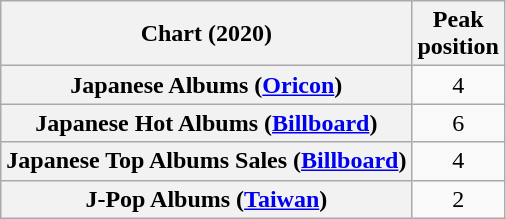<table class="wikitable plainrowheaders" style="text-align:center">
<tr>
<th scope="col">Chart (2020)</th>
<th scope="col">Peak<br> position</th>
</tr>
<tr>
<th scope="row">Japanese Albums (<a href='#'>Oricon</a>)</th>
<td>4</td>
</tr>
<tr>
<th scope="row">Japanese Hot Albums (<a href='#'>Billboard</a>)</th>
<td>6</td>
</tr>
<tr>
<th scope="row">Japanese Top Albums Sales (<a href='#'>Billboard</a>)</th>
<td>4</td>
</tr>
<tr>
<th scope="row">J-Pop Albums (<a href='#'>Taiwan</a>)</th>
<td>2</td>
</tr>
</table>
